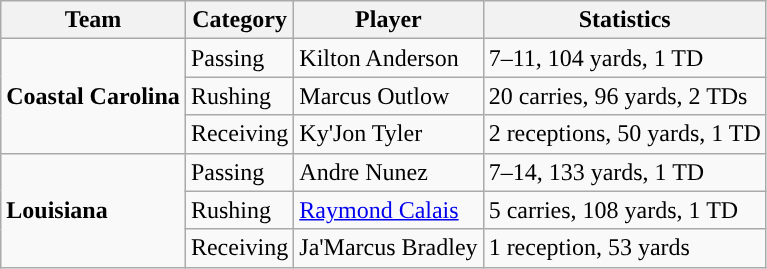<table class="wikitable" style="float: left;">
<tr>
<th>Team</th>
<th>Category</th>
<th>Player</th>
<th>Statistics</th>
</tr>
<tr>
<td rowspan=3><strong>Coastal Carolina</strong></td>
<td>Passing</td>
<td>Kilton Anderson</td>
<td>7–11, 104 yards, 1 TD</td>
</tr>
<tr>
<td>Rushing</td>
<td>Marcus Outlow</td>
<td>20 carries, 96 yards, 2 TDs</td>
</tr>
<tr>
<td>Receiving</td>
<td>Ky'Jon Tyler</td>
<td>2 receptions, 50 yards, 1 TD</td>
</tr>
<tr>
<td rowspan=3><strong>Louisiana</strong></td>
<td>Passing</td>
<td>Andre Nunez</td>
<td>7–14, 133 yards, 1 TD</td>
</tr>
<tr>
<td>Rushing</td>
<td><a href='#'>Raymond Calais</a></td>
<td>5 carries, 108 yards, 1 TD</td>
</tr>
<tr>
<td>Receiving</td>
<td>Ja'Marcus Bradley</td>
<td>1 reception, 53 yards</td>
</tr>
</table>
